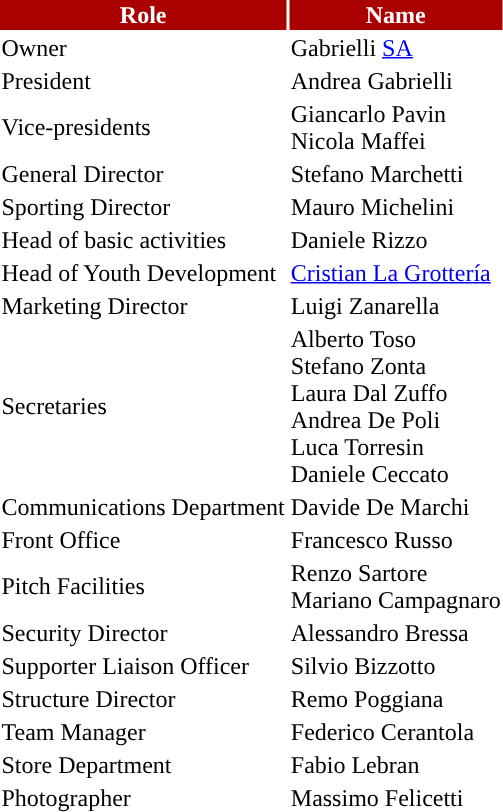<table class="toccolours">
<tr>
<th style="background:#AA0000;color:white;">Role</th>
<th style="background:#AA0000;color:white;">Name</th>
</tr>
<tr>
<td>Owner</td>
<td> Gabrielli <a href='#'>SA</a></td>
</tr>
<tr>
<td>President</td>
<td> Andrea Gabrielli</td>
</tr>
<tr>
<td>Vice-presidents</td>
<td> Giancarlo Pavin <br>  Nicola Maffei</td>
</tr>
<tr>
<td>General Director</td>
<td> Stefano Marchetti</td>
</tr>
<tr>
<td>Sporting Director</td>
<td> Mauro Michelini</td>
</tr>
<tr>
<td>Head of basic activities</td>
<td> Daniele Rizzo</td>
</tr>
<tr>
<td>Head of Youth Development</td>
<td> <a href='#'>Cristian La Grottería</a></td>
</tr>
<tr>
<td>Marketing Director</td>
<td> Luigi Zanarella</td>
</tr>
<tr>
<td>Secretaries</td>
<td> Alberto Toso <br>  Stefano Zonta <br>  Laura Dal Zuffo <br>  Andrea De Poli <br>  Luca Torresin <br>  Daniele Ceccato</td>
</tr>
<tr>
<td>Communications Department</td>
<td> Davide De Marchi</td>
</tr>
<tr>
<td>Front Office</td>
<td> Francesco Russo</td>
</tr>
<tr>
<td>Pitch Facilities</td>
<td> Renzo Sartore <br>  Mariano Campagnaro</td>
</tr>
<tr>
<td>Security Director</td>
<td> Alessandro Bressa</td>
</tr>
<tr>
<td>Supporter Liaison Officer</td>
<td> Silvio Bizzotto</td>
</tr>
<tr>
<td>Structure Director</td>
<td> Remo Poggiana</td>
</tr>
<tr>
<td>Team Manager</td>
<td> Federico Cerantola</td>
</tr>
<tr>
<td>Store Department</td>
<td> Fabio Lebran</td>
</tr>
<tr>
<td>Photographer</td>
<td> Massimo Felicetti</td>
</tr>
</table>
